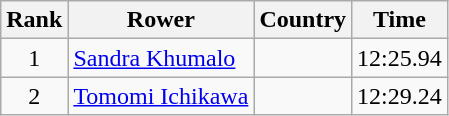<table class="wikitable" style="text-align:center">
<tr>
<th>Rank</th>
<th>Rower</th>
<th>Country</th>
<th>Time</th>
</tr>
<tr>
<td>1</td>
<td align="left"><a href='#'>Sandra Khumalo</a></td>
<td align="left"></td>
<td>12:25.94</td>
</tr>
<tr>
<td>2</td>
<td align="left"><a href='#'>Tomomi Ichikawa</a></td>
<td align="left"></td>
<td>12:29.24</td>
</tr>
</table>
